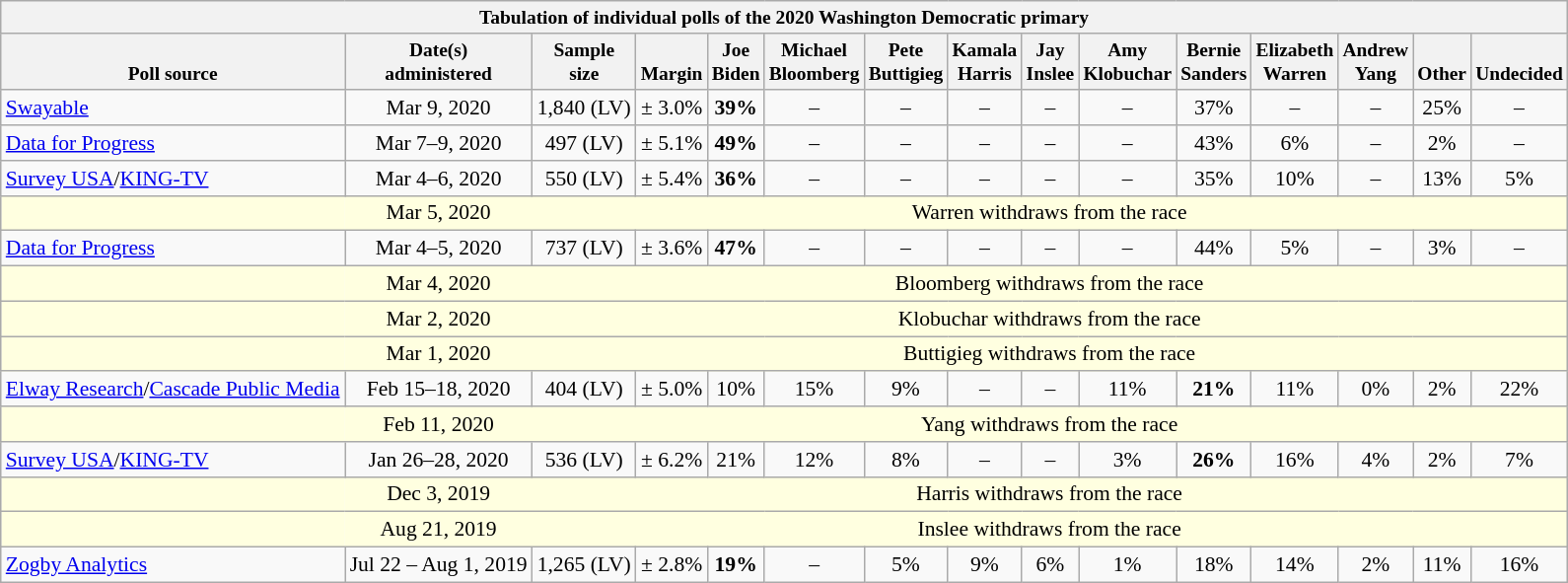<table class="wikitable mw-collapsible mw-collapsed" style="font-size:90%;text-align:center;">
<tr style="vertical-align:bottom; font-size:90%;">
<th colspan="17">Tabulation of individual polls of the 2020 Washington Democratic primary</th>
</tr>
<tr valign=bottom style="font-size:90%;">
<th>Poll source</th>
<th>Date(s)<br>administered</th>
<th>Sample<br>size</th>
<th>Margin<br></th>
<th>Joe<br>Biden</th>
<th>Michael<br>Bloomberg</th>
<th>Pete<br>Buttigieg</th>
<th>Kamala<br>Harris</th>
<th>Jay<br>Inslee</th>
<th>Amy<br>Klobuchar</th>
<th>Bernie<br>Sanders</th>
<th>Elizabeth<br>Warren</th>
<th>Andrew<br>Yang</th>
<th>Other</th>
<th>Undecided</th>
</tr>
<tr>
<td style="text-align:left;"><a href='#'>Swayable</a></td>
<td>Mar 9, 2020</td>
<td>1,840 (LV)</td>
<td>± 3.0%</td>
<td><strong>39%</strong></td>
<td>–</td>
<td>–</td>
<td>–</td>
<td>–</td>
<td>–</td>
<td>37%</td>
<td>–</td>
<td>–</td>
<td>25%</td>
<td>–</td>
</tr>
<tr>
<td style="text-align:left;"><a href='#'>Data for Progress</a></td>
<td>Mar 7–9, 2020</td>
<td>497 (LV)</td>
<td>± 5.1%</td>
<td><strong>49%</strong></td>
<td>–</td>
<td>–</td>
<td>–</td>
<td>–</td>
<td>–</td>
<td>43%</td>
<td>6%</td>
<td>–</td>
<td>2%</td>
<td>–</td>
</tr>
<tr>
<td style="text-align:left;"><a href='#'>Survey USA</a>/<a href='#'>KING-TV</a></td>
<td>Mar 4–6, 2020</td>
<td>550 (LV)</td>
<td>± 5.4%</td>
<td><strong>36%</strong></td>
<td>–</td>
<td>–</td>
<td>–</td>
<td>–</td>
<td>–</td>
<td>35%</td>
<td>10%</td>
<td>–</td>
<td>13%</td>
<td>5%</td>
</tr>
<tr style="background:lightyellow;">
<td style="border-right-style:hidden;"></td>
<td style="border-right-style:hidden;">Mar 5, 2020</td>
<td colspan="14">Warren withdraws from the race</td>
</tr>
<tr>
<td style="text-align:left;"><a href='#'>Data for Progress</a></td>
<td>Mar 4–5, 2020</td>
<td>737 (LV)</td>
<td>± 3.6%</td>
<td><strong>47%</strong></td>
<td>–</td>
<td>–</td>
<td>–</td>
<td>–</td>
<td>–</td>
<td>44%</td>
<td>5%</td>
<td>–</td>
<td>3%</td>
<td>–</td>
</tr>
<tr style="background:lightyellow;">
<td style="border-right-style:hidden;"></td>
<td style="border-right-style:hidden;">Mar 4, 2020</td>
<td colspan="14">Bloomberg withdraws from the race</td>
</tr>
<tr style="background:lightyellow;">
<td style="border-right-style:hidden;"></td>
<td style="border-right-style:hidden;">Mar 2, 2020</td>
<td colspan="14">Klobuchar withdraws from the race</td>
</tr>
<tr style="background:lightyellow;">
<td style="border-right-style:hidden;"></td>
<td style="border-right-style:hidden;">Mar 1, 2020</td>
<td colspan="14">Buttigieg withdraws from the race</td>
</tr>
<tr>
<td style="text-align:left;"><a href='#'>Elway Research</a>/<a href='#'>Cascade Public Media</a></td>
<td>Feb 15–18, 2020</td>
<td>404 (LV)</td>
<td>± 5.0%</td>
<td>10%</td>
<td>15%</td>
<td>9%</td>
<td>–</td>
<td>–</td>
<td>11%</td>
<td><strong>21%</strong></td>
<td>11%</td>
<td>0%</td>
<td>2%</td>
<td>22%</td>
</tr>
<tr style="background:lightyellow;">
<td style="border-right-style:hidden;"></td>
<td style="border-right-style:hidden;">Feb 11, 2020</td>
<td colspan="13">Yang withdraws from the race</td>
</tr>
<tr>
<td style="text-align:left;"><a href='#'>Survey USA</a>/<a href='#'>KING-TV</a></td>
<td>Jan 26–28, 2020</td>
<td>536 (LV)</td>
<td>± 6.2%</td>
<td>21%</td>
<td>12%</td>
<td>8%</td>
<td>–</td>
<td>–</td>
<td>3%</td>
<td><strong>26%</strong></td>
<td>16%</td>
<td>4%</td>
<td>2%</td>
<td>7%</td>
</tr>
<tr style="background:lightyellow;">
<td style="border-right-style:hidden;"></td>
<td style="border-right-style:hidden;">Dec 3, 2019</td>
<td colspan="13">Harris withdraws from the race</td>
</tr>
<tr style="background:lightyellow;">
<td style="border-right-style:hidden;"></td>
<td style="border-right-style:hidden;">Aug 21, 2019</td>
<td colspan=13>Inslee withdraws from the race</td>
</tr>
<tr>
<td style="text-align:left;"><a href='#'>Zogby Analytics</a></td>
<td>Jul 22 – Aug 1, 2019</td>
<td>1,265 (LV)</td>
<td>± 2.8%</td>
<td><strong>19%</strong></td>
<td>–</td>
<td>5%</td>
<td>9%</td>
<td>6%</td>
<td>1%</td>
<td>18%</td>
<td>14%</td>
<td>2%</td>
<td>11%</td>
<td>16%</td>
</tr>
</table>
